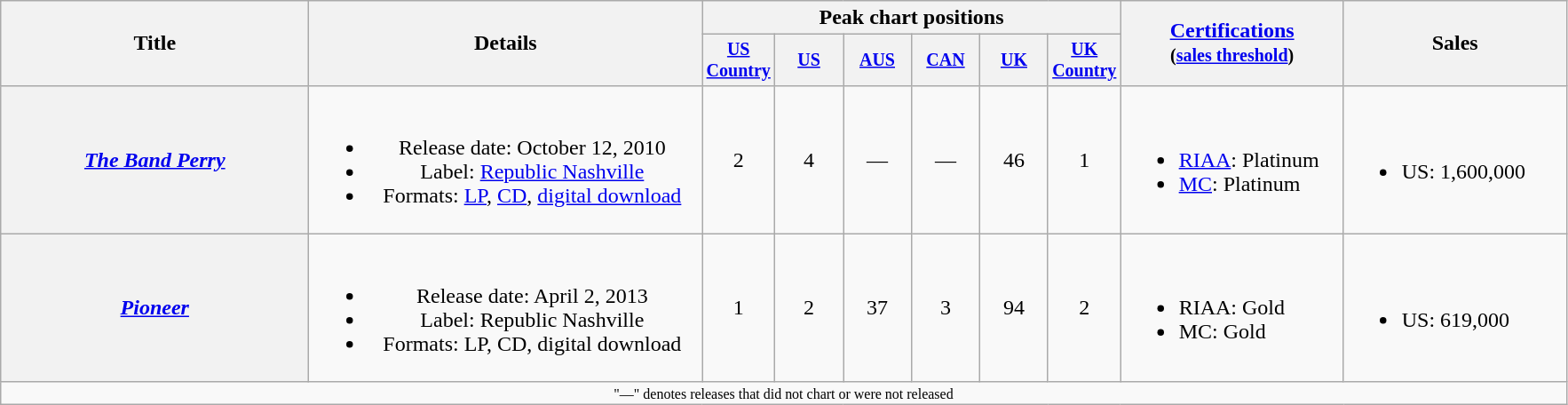<table class="wikitable plainrowheaders" style="text-align:center;">
<tr>
<th rowspan="2" style="width:14em;">Title</th>
<th rowspan="2" style="width:18em;">Details</th>
<th colspan="6">Peak chart positions</th>
<th rowspan="2" style="width:10em;"><a href='#'>Certifications</a><br><small>(<a href='#'>sales threshold</a>)</small></th>
<th rowspan="2" style="width:10em;">Sales</th>
</tr>
<tr style="font-size:smaller;">
<th style="width:45px;"><a href='#'>US Country</a><br></th>
<th style="width:45px;"><a href='#'>US</a><br></th>
<th style="width:45px;"><a href='#'>AUS</a><br></th>
<th style="width:45px;"><a href='#'>CAN</a><br></th>
<th style="width:45px;"><a href='#'>UK</a><br></th>
<th style="width:45px;"><a href='#'>UK Country</a><br></th>
</tr>
<tr>
<th scope="row"><em><a href='#'>The Band Perry</a></em></th>
<td><br><ul><li>Release date: October 12, 2010</li><li>Label: <a href='#'>Republic Nashville</a></li><li>Formats: <a href='#'>LP</a>, <a href='#'>CD</a>, <a href='#'>digital download</a></li></ul></td>
<td>2</td>
<td>4</td>
<td>—</td>
<td>—</td>
<td>46</td>
<td>1</td>
<td style="text-align:left;"><br><ul><li><a href='#'>RIAA</a>: Platinum</li><li><a href='#'>MC</a>: Platinum</li></ul></td>
<td style="text-align:left;"><br><ul><li>US: 1,600,000</li></ul></td>
</tr>
<tr>
<th scope="row"><em><a href='#'>Pioneer</a></em></th>
<td><br><ul><li>Release date: April 2, 2013</li><li>Label: Republic Nashville</li><li>Formats: LP, CD, digital download</li></ul></td>
<td>1</td>
<td>2</td>
<td>37</td>
<td>3</td>
<td>94</td>
<td>2</td>
<td style="text-align:left;"><br><ul><li>RIAA: Gold</li><li>MC: Gold</li></ul></td>
<td style="text-align:left;"><br><ul><li>US: 619,000</li></ul></td>
</tr>
<tr>
<td colspan="10" style="font-size:8pt">"—" denotes releases that did not chart or were not released</td>
</tr>
</table>
